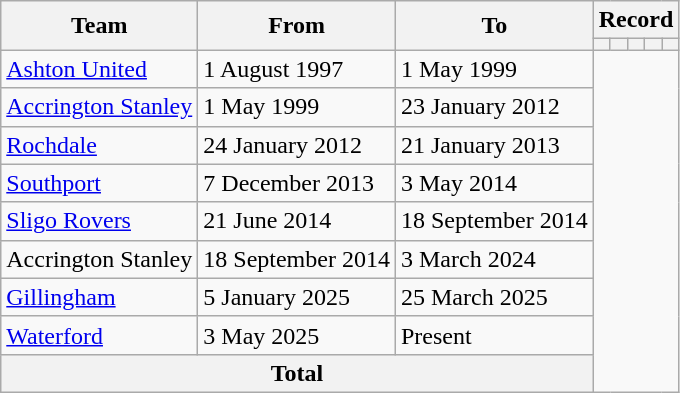<table class=wikitable style="text-align: center">
<tr>
<th rowspan=2>Team</th>
<th rowspan=2>From</th>
<th rowspan=2>To</th>
<th colspan=5>Record</th>
</tr>
<tr>
<th></th>
<th></th>
<th></th>
<th></th>
<th></th>
</tr>
<tr>
<td align=left><a href='#'>Ashton United</a></td>
<td align=left>1 August 1997</td>
<td align=left>1 May 1999<br></td>
</tr>
<tr>
<td align=left><a href='#'>Accrington Stanley</a></td>
<td align=left>1 May 1999</td>
<td align=left>23 January 2012<br></td>
</tr>
<tr>
<td align=left><a href='#'>Rochdale</a></td>
<td align=left>24 January 2012</td>
<td align=left>21 January 2013<br></td>
</tr>
<tr>
<td align=left><a href='#'>Southport</a></td>
<td align=left>7 December 2013</td>
<td align=left>3 May 2014<br></td>
</tr>
<tr>
<td align=left><a href='#'>Sligo Rovers</a></td>
<td align=left>21 June 2014</td>
<td align=left>18 September 2014<br></td>
</tr>
<tr>
<td align=left>Accrington Stanley</td>
<td align=left>18 September 2014</td>
<td align=left>3 March 2024<br></td>
</tr>
<tr>
<td align=left><a href='#'>Gillingham</a></td>
<td align=left>5 January 2025</td>
<td align=left>25 March 2025<br></td>
</tr>
<tr>
<td align=left><a href='#'>Waterford</a></td>
<td align=left>3 May 2025</td>
<td align=left>Present<br></td>
</tr>
<tr>
<th colspan=3>Total<br></th>
</tr>
</table>
